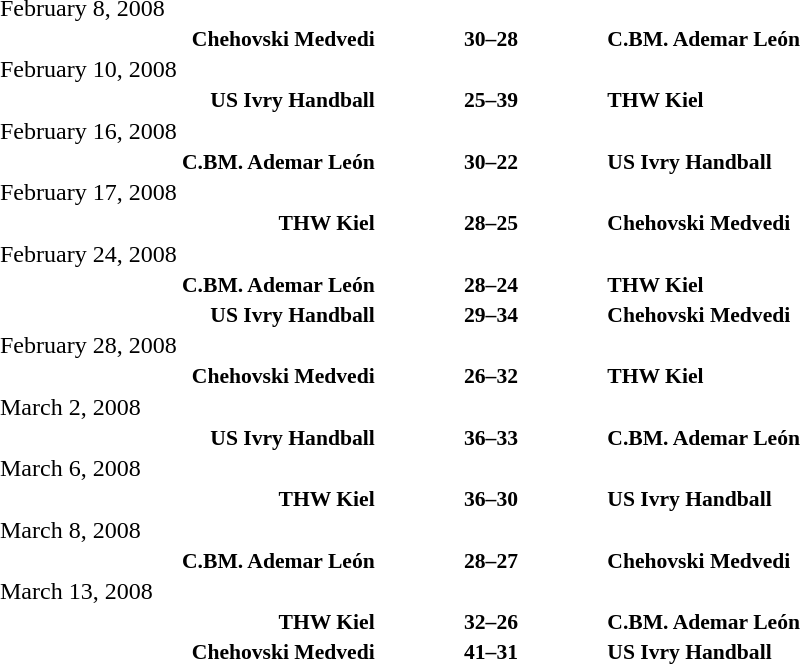<table width=100% cellspacing=1>
<tr>
<th width=20%></th>
<th width=12%></th>
<th width=20%></th>
<th></th>
</tr>
<tr>
<td>February 8, 2008</td>
</tr>
<tr style=font-size:90%>
<td align=right><strong>Chehovski Medvedi</strong></td>
<td align=center><strong>30–28</strong></td>
<td><strong>C.BM. Ademar León</strong></td>
</tr>
<tr>
<td>February 10, 2008</td>
</tr>
<tr style=font-size:90%>
<td align=right><strong>US Ivry Handball</strong></td>
<td align=center><strong>25–39</strong></td>
<td><strong>THW Kiel</strong></td>
</tr>
<tr>
<td>February 16, 2008</td>
</tr>
<tr style=font-size:90%>
<td align=right><strong>C.BM. Ademar León</strong></td>
<td align=center><strong>30–22</strong></td>
<td><strong>US Ivry Handball</strong></td>
</tr>
<tr>
<td>February 17, 2008</td>
</tr>
<tr style=font-size:90%>
<td align=right><strong>THW Kiel</strong></td>
<td align=center><strong>28–25</strong></td>
<td><strong>Chehovski Medvedi</strong></td>
</tr>
<tr>
<td>February 24, 2008</td>
</tr>
<tr style=font-size:90%>
<td align=right><strong>C.BM. Ademar León</strong></td>
<td align=center><strong>28–24</strong></td>
<td><strong>THW Kiel</strong></td>
</tr>
<tr style=font-size:90%>
<td align=right><strong>US Ivry Handball</strong></td>
<td align=center><strong>29–34</strong></td>
<td><strong>Chehovski Medvedi</strong></td>
</tr>
<tr>
<td>February 28, 2008</td>
</tr>
<tr style=font-size:90%>
<td align=right><strong>Chehovski Medvedi</strong></td>
<td align=center><strong>26–32</strong></td>
<td><strong>THW Kiel</strong></td>
</tr>
<tr>
<td>March 2, 2008</td>
</tr>
<tr style=font-size:90%>
<td align=right><strong>US Ivry Handball</strong></td>
<td align=center><strong>36–33</strong></td>
<td><strong>C.BM. Ademar León</strong></td>
</tr>
<tr>
<td>March 6, 2008</td>
</tr>
<tr style=font-size:90%>
<td align=right><strong>THW Kiel</strong></td>
<td align=center><strong>36–30</strong></td>
<td><strong>US Ivry Handball</strong></td>
</tr>
<tr>
<td>March 8, 2008</td>
</tr>
<tr style=font-size:90%>
<td align=right><strong>C.BM. Ademar León</strong></td>
<td align=center><strong>28–27</strong></td>
<td><strong>Chehovski Medvedi</strong></td>
</tr>
<tr>
<td>March 13, 2008</td>
</tr>
<tr style=font-size:90%>
<td align=right><strong>THW Kiel</strong></td>
<td align=center><strong>32–26</strong></td>
<td><strong>C.BM. Ademar León</strong></td>
</tr>
<tr style=font-size:90%>
<td align=right><strong>Chehovski Medvedi</strong></td>
<td align=center><strong>41–31</strong></td>
<td><strong>US Ivry Handball</strong></td>
</tr>
</table>
